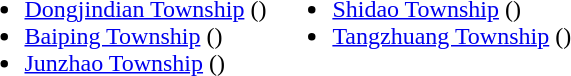<table>
<tr>
<td valign="top"><br><ul><li><a href='#'>Dongjindian Township</a> ()</li><li><a href='#'>Baiping Township</a> ()</li><li><a href='#'>Junzhao Township</a> ()</li></ul></td>
<td valign="top"><br><ul><li><a href='#'>Shidao Township</a> ()</li><li><a href='#'>Tangzhuang Township</a> ()</li></ul></td>
</tr>
</table>
